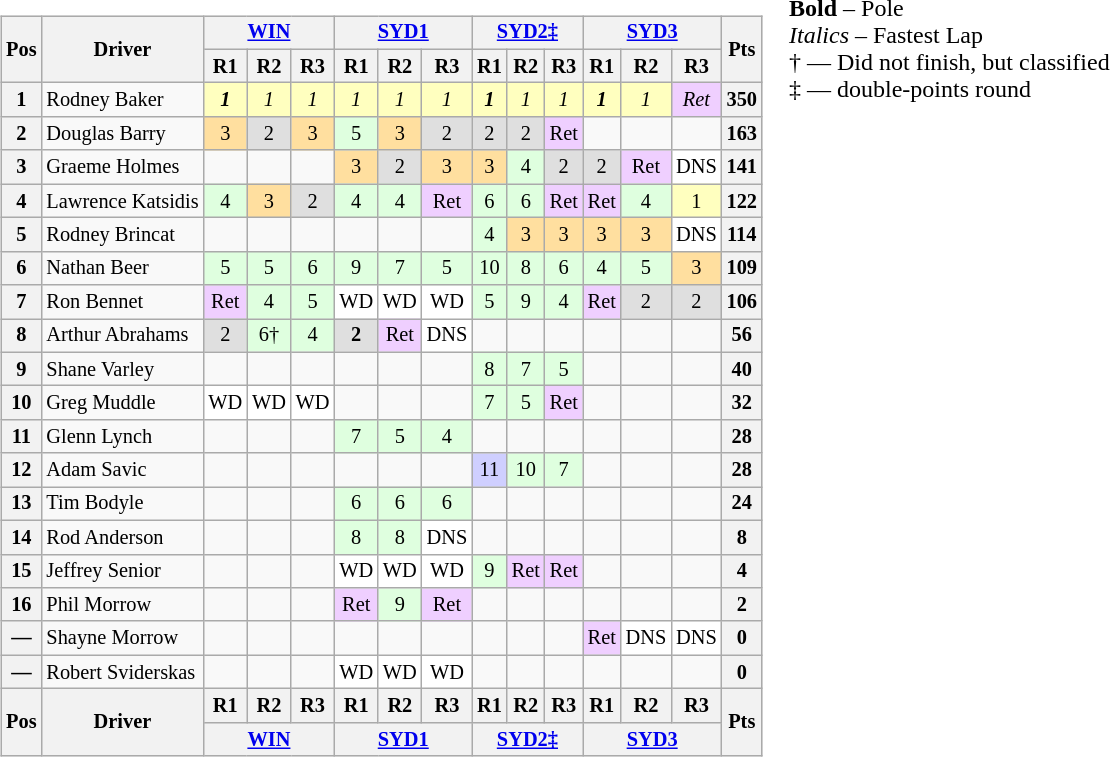<table>
<tr>
<td valign="top"><br><table class="wikitable" style="font-size: 85%; text-align:center">
<tr>
<th rowspan="2" valign="middle">Pos</th>
<th rowspan="2" valign="middle">Driver</th>
<th colspan="3"><a href='#'>WIN</a><br></th>
<th colspan="3"><a href='#'>SYD1</a><br></th>
<th colspan="3"><a href='#'>SYD2‡</a><br></th>
<th colspan="3"><a href='#'>SYD3</a><br></th>
<th rowspan="2" valign="middle">Pts</th>
</tr>
<tr>
<th>R1</th>
<th>R2</th>
<th>R3</th>
<th>R1</th>
<th>R2</th>
<th>R3</th>
<th>R1</th>
<th>R2</th>
<th>R3</th>
<th>R1</th>
<th>R2</th>
<th>R3</th>
</tr>
<tr>
<th>1</th>
<td align="left">Rodney Baker</td>
<td style="background:#FFFFBF;"><strong><em>1</em></strong></td>
<td style="background:#FFFFBF;"><em>1</em></td>
<td style="background:#FFFFBF;"><em>1</em></td>
<td style="background:#FFFFBF;"><em>1</em></td>
<td style="background:#FFFFBF;"><em>1</em></td>
<td style="background:#FFFFBF;"><em>1</em></td>
<td style="background:#FFFFBF;"><strong><em>1</em></strong></td>
<td style="background:#FFFFBF;"><em>1</em></td>
<td style="background:#FFFFBF;"><em>1</em></td>
<td style="background:#FFFFBF;"><strong><em>1</em></strong></td>
<td style="background:#FFFFBF;"><em>1</em></td>
<td style="background:#EFCFFF;"><em>Ret</em></td>
<th>350</th>
</tr>
<tr>
<th>2</th>
<td align="left">Douglas Barry</td>
<td style="background:#FFDF9F;">3</td>
<td style="background:#DFDFDF;">2</td>
<td style="background:#FFDF9F;">3</td>
<td style="background:#DFFFDF;">5</td>
<td style="background:#FFDF9F;">3</td>
<td style="background:#DFDFDF;">2</td>
<td style="background:#DFDFDF;">2</td>
<td style="background:#DFDFDF;">2</td>
<td style="background:#EFCFFF;">Ret</td>
<td></td>
<td></td>
<td></td>
<th>163</th>
</tr>
<tr>
<th>3</th>
<td align="left">Graeme Holmes</td>
<td></td>
<td></td>
<td></td>
<td style="background:#FFDF9F;">3</td>
<td style="background:#DFDFDF;">2</td>
<td style="background:#FFDF9F;">3</td>
<td style="background:#FFDF9F;">3</td>
<td style="background:#DFFFDF;">4</td>
<td style="background:#DFDFDF;">2</td>
<td style="background:#DFDFDF;">2</td>
<td style="background:#EFCFFF;">Ret</td>
<td style="background:#FFFFFF;">DNS</td>
<th>141</th>
</tr>
<tr>
<th>4</th>
<td align="left">Lawrence Katsidis</td>
<td style="background:#DFFFDF;">4</td>
<td style="background:#FFDF9F;">3</td>
<td style="background:#DFDFDF;">2</td>
<td style="background:#DFFFDF;">4</td>
<td style="background:#DFFFDF;">4</td>
<td style="background:#EFCFFF;">Ret</td>
<td style="background:#DFFFDF;">6</td>
<td style="background:#DFFFDF;">6</td>
<td style="background:#EFCFFF;">Ret</td>
<td style="background:#EFCFFF;">Ret</td>
<td style="background:#DFFFDF;">4</td>
<td style="background:#FFFFBF;">1</td>
<th>122</th>
</tr>
<tr>
<th>5</th>
<td align="left">Rodney Brincat</td>
<td></td>
<td></td>
<td></td>
<td></td>
<td></td>
<td></td>
<td style="background:#DFFFDF;">4</td>
<td style="background:#FFDF9F;">3</td>
<td style="background:#FFDF9F;">3</td>
<td style="background:#FFDF9F;">3</td>
<td style="background:#FFDF9F;">3</td>
<td style="background:#FFFFFF;">DNS</td>
<th>114</th>
</tr>
<tr>
<th>6</th>
<td align="left">Nathan Beer</td>
<td style="background:#DFFFDF;">5</td>
<td style="background:#DFFFDF;">5</td>
<td style="background:#DFFFDF;">6</td>
<td style="background:#DFFFDF;">9</td>
<td style="background:#DFFFDF;">7</td>
<td style="background:#DFFFDF;">5</td>
<td style="background:#DFFFDF;">10</td>
<td style="background:#DFFFDF;">8</td>
<td style="background:#DFFFDF;">6</td>
<td style="background:#DFFFDF;">4</td>
<td style="background:#DFFFDF;">5</td>
<td style="background:#FFDF9F;">3</td>
<th>109</th>
</tr>
<tr>
<th>7</th>
<td align="left">Ron Bennet</td>
<td style="background:#EFCFFF;">Ret</td>
<td style="background:#DFFFDF;">4</td>
<td style="background:#DFFFDF;">5</td>
<td style="background:#FFFFFF;">WD</td>
<td style="background:#FFFFFF;">WD</td>
<td style="background:#FFFFFF;">WD</td>
<td style="background:#DFFFDF;">5</td>
<td style="background:#DFFFDF;">9</td>
<td style="background:#DFFFDF;">4</td>
<td style="background:#EFCFFF;">Ret</td>
<td style="background:#DFDFDF;">2</td>
<td style="background:#DFDFDF;">2</td>
<th>106</th>
</tr>
<tr>
<th>8</th>
<td align="left">Arthur Abrahams</td>
<td style="background:#DFDFDF;">2</td>
<td style="background:#DFFFDF;">6†</td>
<td style="background:#DFFFDF;">4</td>
<td style="background:#DFDFDF;"><strong>2</strong></td>
<td style="background:#EFCFFF;">Ret</td>
<td style="background:#FFFFFF;">DNS</td>
<td></td>
<td></td>
<td></td>
<td></td>
<td></td>
<td></td>
<th>56</th>
</tr>
<tr>
<th>9</th>
<td align="left">Shane Varley</td>
<td></td>
<td></td>
<td></td>
<td></td>
<td></td>
<td></td>
<td style="background:#DFFFDF;">8</td>
<td style="background:#DFFFDF;">7</td>
<td style="background:#DFFFDF;">5</td>
<td></td>
<td></td>
<td></td>
<th>40</th>
</tr>
<tr>
<th>10</th>
<td align="left">Greg Muddle</td>
<td style="background:#FFFFFF;">WD</td>
<td style="background:#FFFFFF;">WD</td>
<td style="background:#FFFFFF;">WD</td>
<td></td>
<td></td>
<td></td>
<td style="background:#DFFFDF;">7</td>
<td style="background:#DFFFDF;">5</td>
<td style="background:#EFCFFF;">Ret</td>
<td></td>
<td></td>
<td></td>
<th>32</th>
</tr>
<tr>
<th>11</th>
<td align="left">Glenn Lynch</td>
<td></td>
<td></td>
<td></td>
<td style="background:#DFFFDF;">7</td>
<td style="background:#DFFFDF;">5</td>
<td style="background:#DFFFDF;">4</td>
<td></td>
<td></td>
<td></td>
<td></td>
<td></td>
<td></td>
<th>28</th>
</tr>
<tr>
<th>12</th>
<td align="left">Adam Savic</td>
<td></td>
<td></td>
<td></td>
<td></td>
<td></td>
<td></td>
<td style="background:#CFCFFF;">11</td>
<td style="background:#DFFFDF;">10</td>
<td style="background:#DFFFDF;">7</td>
<td></td>
<td></td>
<td></td>
<th>28</th>
</tr>
<tr>
<th>13</th>
<td align="left">Tim Bodyle</td>
<td></td>
<td></td>
<td></td>
<td style="background:#DFFFDF;">6</td>
<td style="background:#DFFFDF;">6</td>
<td style="background:#DFFFDF;">6</td>
<td></td>
<td></td>
<td></td>
<td></td>
<td></td>
<td></td>
<th>24</th>
</tr>
<tr>
<th>14</th>
<td align="left">Rod Anderson</td>
<td></td>
<td></td>
<td></td>
<td style="background:#DFFFDF;">8</td>
<td style="background:#DFFFDF;">8</td>
<td style="background:#FFFFFF;">DNS</td>
<td></td>
<td></td>
<td></td>
<td></td>
<td></td>
<td></td>
<th>8</th>
</tr>
<tr>
<th>15</th>
<td align="left">Jeffrey Senior</td>
<td></td>
<td></td>
<td></td>
<td style="background:#FFFFFF;">WD</td>
<td style="background:#FFFFFF;">WD</td>
<td style="background:#FFFFFF;">WD</td>
<td style="background:#DFFFDF;">9</td>
<td style="background:#EFCFFF;">Ret</td>
<td style="background:#EFCFFF;">Ret</td>
<td></td>
<td></td>
<td></td>
<th>4</th>
</tr>
<tr>
<th>16</th>
<td align="left">Phil Morrow</td>
<td></td>
<td></td>
<td></td>
<td style="background:#EFCFFF;">Ret</td>
<td style="background:#DFFFDF;">9</td>
<td style="background:#EFCFFF;">Ret</td>
<td></td>
<td></td>
<td></td>
<td></td>
<td></td>
<td></td>
<th>2</th>
</tr>
<tr>
<th>—</th>
<td align="left">Shayne Morrow</td>
<td></td>
<td></td>
<td></td>
<td></td>
<td></td>
<td></td>
<td></td>
<td></td>
<td></td>
<td style="background:#EFCFFF;">Ret</td>
<td style="background:#FFFFFF;">DNS</td>
<td style="background:#FFFFFF;">DNS</td>
<th>0</th>
</tr>
<tr>
<th>—</th>
<td align="left">Robert Sviderskas</td>
<td></td>
<td></td>
<td></td>
<td style="background:#FFFFFF;">WD</td>
<td style="background:#FFFFFF;">WD</td>
<td style="background:#FFFFFF;">WD</td>
<td></td>
<td></td>
<td></td>
<td></td>
<td></td>
<td></td>
<th>0</th>
</tr>
<tr>
<th rowspan="2">Pos</th>
<th rowspan="2">Driver</th>
<th>R1</th>
<th>R2</th>
<th>R3</th>
<th>R1</th>
<th>R2</th>
<th>R3</th>
<th>R1</th>
<th>R2</th>
<th>R3</th>
<th>R1</th>
<th>R2</th>
<th>R3</th>
<th rowspan="2">Pts</th>
</tr>
<tr valign="top">
<th colspan="3"><a href='#'>WIN</a><br></th>
<th colspan="3"><a href='#'>SYD1</a><br></th>
<th colspan="3"><a href='#'>SYD2‡</a><br></th>
<th colspan="3"><a href='#'>SYD3</a><br></th>
</tr>
</table>
</td>
<td valign="top"><br><span><strong>Bold</strong> – Pole<br><em>Italics</em> – Fastest Lap<br>† — Did not finish, but classified<br>‡ — double-points round</span></td>
</tr>
</table>
